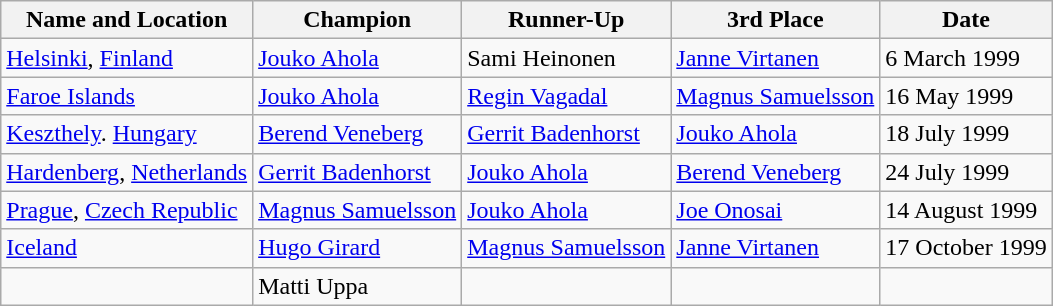<table class="wikitable" style="display: inline-table">
<tr>
<th>Name and Location</th>
<th>Champion</th>
<th>Runner-Up</th>
<th>3rd Place</th>
<th>Date</th>
</tr>
<tr>
<td> <a href='#'>Helsinki</a>, <a href='#'>Finland</a> <br> </td>
<td> <a href='#'>Jouko Ahola</a></td>
<td> Sami Heinonen</td>
<td> <a href='#'>Janne Virtanen</a></td>
<td>6 March 1999</td>
</tr>
<tr>
<td> <a href='#'>Faroe Islands</a> <br> </td>
<td> <a href='#'>Jouko Ahola</a></td>
<td> <a href='#'>Regin Vagadal</a></td>
<td> <a href='#'>Magnus Samuelsson</a></td>
<td>16 May 1999</td>
</tr>
<tr>
<td> <a href='#'>Keszthely</a>. <a href='#'>Hungary</a> <br> </td>
<td> <a href='#'>Berend Veneberg</a></td>
<td> <a href='#'>Gerrit Badenhorst</a></td>
<td> <a href='#'>Jouko Ahola</a></td>
<td>18 July 1999</td>
</tr>
<tr>
<td> <a href='#'>Hardenberg</a>, <a href='#'>Netherlands</a> <br> </td>
<td> <a href='#'>Gerrit Badenhorst</a></td>
<td> <a href='#'>Jouko Ahola</a></td>
<td> <a href='#'>Berend Veneberg</a></td>
<td>24 July 1999</td>
</tr>
<tr>
<td> <a href='#'>Prague</a>, <a href='#'>Czech Republic</a> <br> </td>
<td> <a href='#'>Magnus Samuelsson</a></td>
<td> <a href='#'>Jouko Ahola</a></td>
<td> <a href='#'>Joe Onosai</a></td>
<td>14 August 1999</td>
</tr>
<tr>
<td> <a href='#'>Iceland</a> <br> </td>
<td> <a href='#'>Hugo Girard</a></td>
<td> <a href='#'>Magnus Samuelsson</a></td>
<td> <a href='#'>Janne Virtanen</a></td>
<td>17 October 1999</td>
</tr>
<tr>
<td></td>
<td> Matti Uppa</td>
<td></td>
<td></td>
<td></td>
</tr>
</table>
